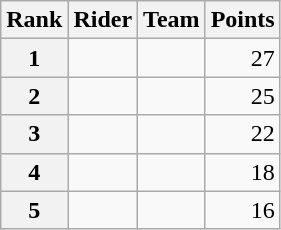<table class="wikitable">
<tr>
<th scope="col">Rank</th>
<th scope="col">Rider</th>
<th scope="col">Team</th>
<th scope="col">Points</th>
</tr>
<tr>
<th scope="row">1</th>
<td> </td>
<td></td>
<td style="text-align:right;">27</td>
</tr>
<tr>
<th scope="row">2</th>
<td> </td>
<td></td>
<td style="text-align:right;">25</td>
</tr>
<tr>
<th scope="row">3</th>
<td></td>
<td> </td>
<td align="right">22</td>
</tr>
<tr>
<th scope="row">4</th>
<td></td>
<td></td>
<td align="right">18</td>
</tr>
<tr>
<th scope="row">5</th>
<td> </td>
<td></td>
<td style="text-align:right;">16</td>
</tr>
</table>
